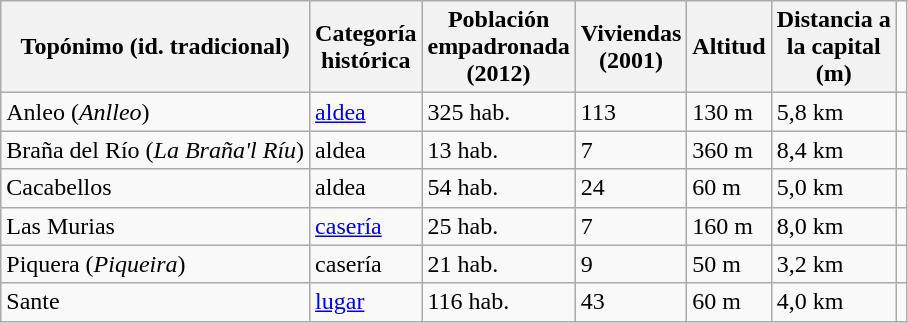<table class="wikitable col1izq col2izq col3cen col4der col5cen col6der col7der" border="1">
<tr>
<th>Topónimo (id. tradicional)</th>
<th>Categoría<br>histórica</th>
<th>Población<br>empadronada<br>(2012)</th>
<th>Viviendas<br>(2001)</th>
<th>Altitud</th>
<th>Distancia a<br>la capital<br>(m)</th>
</tr>
<tr>
<td>Anleo (<em>Anlleo</em>)</td>
<td><a href='#'>aldea</a></td>
<td>325 hab.</td>
<td>113</td>
<td>130 m</td>
<td>5,8 km</td>
<td></td>
</tr>
<tr>
<td>Braña del Río (<em>La Braña'l Ríu</em>)</td>
<td>aldea</td>
<td>13 hab.</td>
<td>7</td>
<td>360 m</td>
<td>8,4 km</td>
<td></td>
</tr>
<tr>
<td>Cacabellos</td>
<td>aldea</td>
<td>54 hab.</td>
<td>24</td>
<td>60 m</td>
<td>5,0 km</td>
<td></td>
</tr>
<tr>
<td>Las Murias</td>
<td><a href='#'>casería</a></td>
<td>25 hab.</td>
<td>7</td>
<td>160 m</td>
<td>8,0 km</td>
<td></td>
</tr>
<tr>
<td>Piquera (<em>Piqueira</em>)</td>
<td>casería</td>
<td>21 hab.</td>
<td>9</td>
<td>50 m</td>
<td>3,2 km</td>
<td></td>
</tr>
<tr>
<td>Sante</td>
<td><a href='#'>lugar</a></td>
<td>116 hab.</td>
<td>43</td>
<td>60 m</td>
<td>4,0 km</td>
</tr>
</table>
